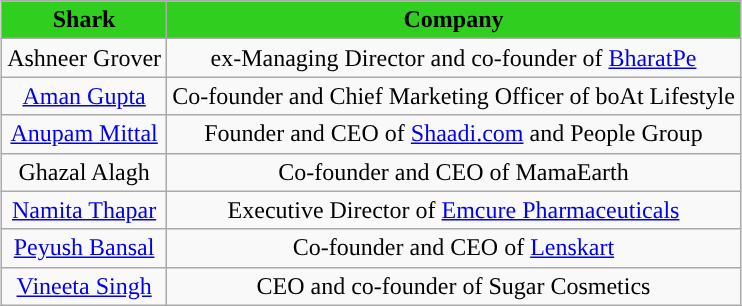<table class="wikitable" style="text-align:center;margin:auto;">
<tr>
<th style="background: #2FCE1F;color:black">Shark</th>
<th style="background: #2FCE1F;color:black">Company</th>
</tr>
<tr>
<td>Ashneer Grover</td>
<td>ex-Managing Director and co-founder of <a href='#'>BharatPe</a></td>
</tr>
<tr>
<td><a href='#'>Aman Gupta</a></td>
<td>Co-founder and Chief Marketing Officer of boAt Lifestyle</td>
</tr>
<tr>
<td><a href='#'>Anupam Mittal</a></td>
<td>Founder and CEO of <a href='#'>Shaadi.com</a> and People Group</td>
</tr>
<tr>
<td>Ghazal Alagh</td>
<td>Co-founder and CEO of MamaEarth</td>
</tr>
<tr>
<td><a href='#'>Namita Thapar</a></td>
<td>Executive Director of <a href='#'>Emcure Pharmaceuticals</a></td>
</tr>
<tr>
<td><a href='#'>Peyush Bansal</a></td>
<td>Co-founder and CEO of <a href='#'>Lenskart</a></td>
</tr>
<tr>
<td><a href='#'>Vineeta Singh</a></td>
<td>CEO and co-founder of Sugar Cosmetics</td>
</tr>
</table>
